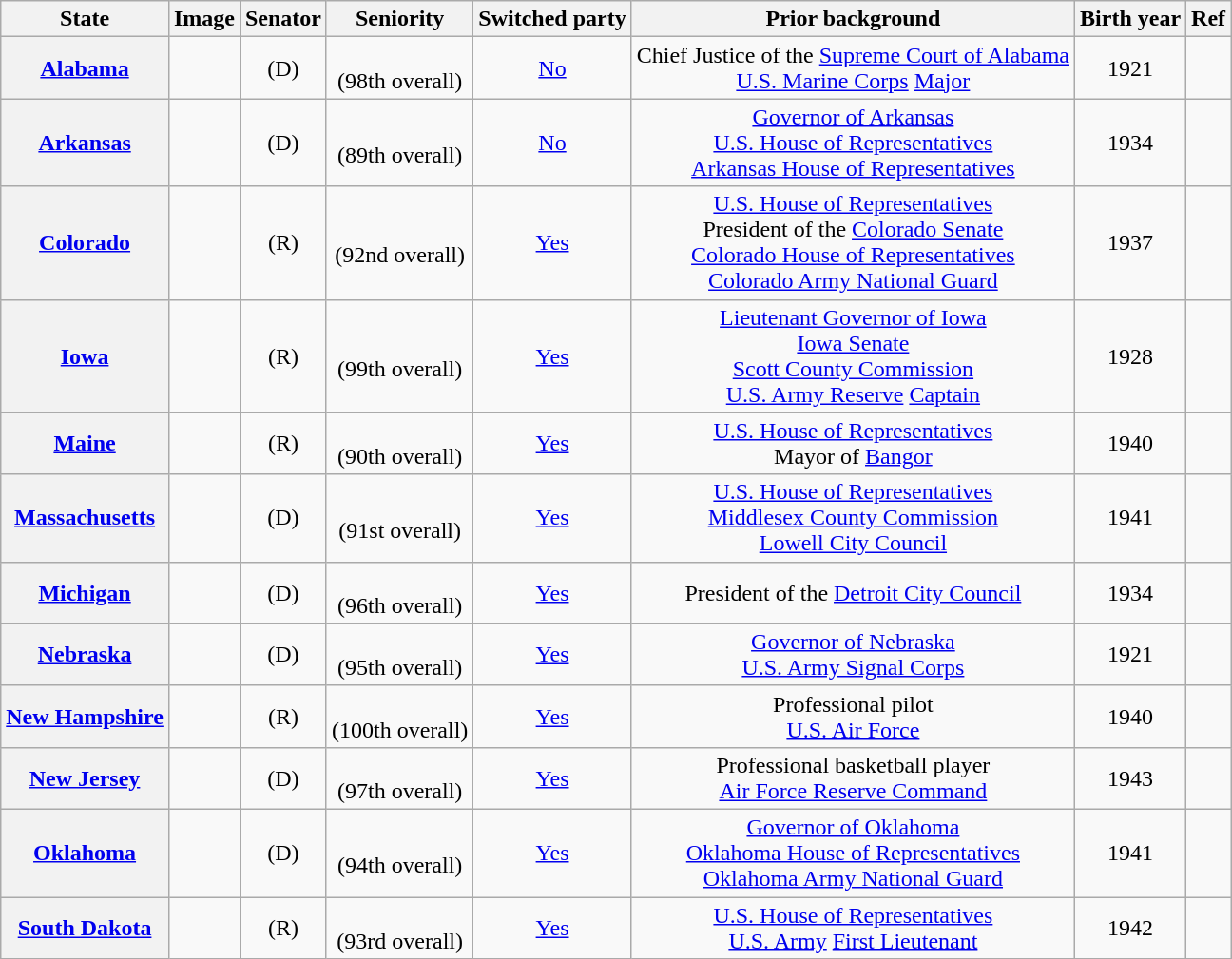<table class="sortable wikitable" style="text-align:center">
<tr>
<th>State</th>
<th>Image</th>
<th>Senator</th>
<th>Seniority</th>
<th>Switched party</th>
<th>Prior background</th>
<th>Birth year</th>
<th>Ref</th>
</tr>
<tr>
<th><a href='#'>Alabama</a></th>
<td></td>
<td> (D)</td>
<td><br>(98th overall)</td>
<td><a href='#'>No</a><br></td>
<td>Chief Justice of the <a href='#'>Supreme Court of Alabama</a><br><a href='#'>U.S. Marine Corps</a> <a href='#'>Major</a></td>
<td>1921</td>
<td></td>
</tr>
<tr>
<th><a href='#'>Arkansas</a></th>
<td></td>
<td> (D)</td>
<td><br>(89th overall)</td>
<td><a href='#'>No</a><br></td>
<td><a href='#'>Governor of Arkansas</a><br><a href='#'>U.S. House of Representatives</a><br><a href='#'>Arkansas House of Representatives</a></td>
<td>1934</td>
<td></td>
</tr>
<tr>
<th><a href='#'>Colorado</a></th>
<td></td>
<td> (R)</td>
<td><br>(92nd overall)</td>
<td><a href='#'>Yes</a><br></td>
<td><a href='#'>U.S. House of Representatives</a><br>President of the <a href='#'>Colorado Senate</a><br><a href='#'>Colorado House of Representatives</a><br><a href='#'>Colorado Army National Guard</a></td>
<td>1937</td>
<td></td>
</tr>
<tr>
<th><a href='#'>Iowa</a></th>
<td></td>
<td> (R)</td>
<td><br>(99th overall)</td>
<td><a href='#'>Yes</a><br></td>
<td><a href='#'>Lieutenant Governor of Iowa</a><br><a href='#'>Iowa Senate</a><br><a href='#'>Scott County Commission</a><br><a href='#'>U.S. Army Reserve</a> <a href='#'>Captain</a></td>
<td>1928</td>
<td></td>
</tr>
<tr>
<th><a href='#'>Maine</a></th>
<td></td>
<td> (R)</td>
<td><br>(90th overall)</td>
<td><a href='#'>Yes</a><br></td>
<td><a href='#'>U.S. House of Representatives</a><br>Mayor of <a href='#'>Bangor</a></td>
<td>1940</td>
<td></td>
</tr>
<tr>
<th><a href='#'>Massachusetts</a></th>
<td></td>
<td> (D)</td>
<td><br>(91st overall)</td>
<td><a href='#'>Yes</a><br></td>
<td><a href='#'>U.S. House of Representatives</a><br><a href='#'>Middlesex County Commission</a><br><a href='#'>Lowell City Council</a></td>
<td>1941</td>
<td></td>
</tr>
<tr>
<th><a href='#'>Michigan</a></th>
<td></td>
<td> (D)</td>
<td><br>(96th overall)</td>
<td><a href='#'>Yes</a><br></td>
<td>President of the <a href='#'>Detroit City Council</a></td>
<td>1934</td>
<td></td>
</tr>
<tr>
<th><a href='#'>Nebraska</a></th>
<td></td>
<td> (D)</td>
<td><br>(95th overall)</td>
<td><a href='#'>Yes</a><br></td>
<td><a href='#'>Governor of Nebraska</a><br><a href='#'>U.S. Army Signal Corps</a></td>
<td>1921</td>
<td></td>
</tr>
<tr>
<th><a href='#'>New Hampshire</a></th>
<td></td>
<td> (R)</td>
<td><br>(100th overall)</td>
<td><a href='#'>Yes</a><br></td>
<td>Professional pilot<br><a href='#'>U.S. Air Force</a></td>
<td>1940</td>
<td></td>
</tr>
<tr>
<th><a href='#'>New Jersey</a></th>
<td></td>
<td> (D)</td>
<td><br>(97th overall)</td>
<td><a href='#'>Yes</a><br></td>
<td>Professional basketball player<br><a href='#'>Air Force Reserve Command</a></td>
<td>1943</td>
<td></td>
</tr>
<tr>
<th><a href='#'>Oklahoma</a></th>
<td></td>
<td> (D)</td>
<td><br>(94th overall)</td>
<td><a href='#'>Yes</a><br></td>
<td><a href='#'>Governor of Oklahoma</a><br><a href='#'>Oklahoma House of Representatives</a><br><a href='#'>Oklahoma Army National Guard</a></td>
<td>1941</td>
<td></td>
</tr>
<tr>
<th><a href='#'>South Dakota</a></th>
<td></td>
<td> (R)</td>
<td><br>(93rd overall)</td>
<td><a href='#'>Yes</a><br></td>
<td><a href='#'>U.S. House of Representatives</a><br><a href='#'>U.S. Army</a> <a href='#'>First Lieutenant</a></td>
<td>1942</td>
<td></td>
</tr>
</table>
